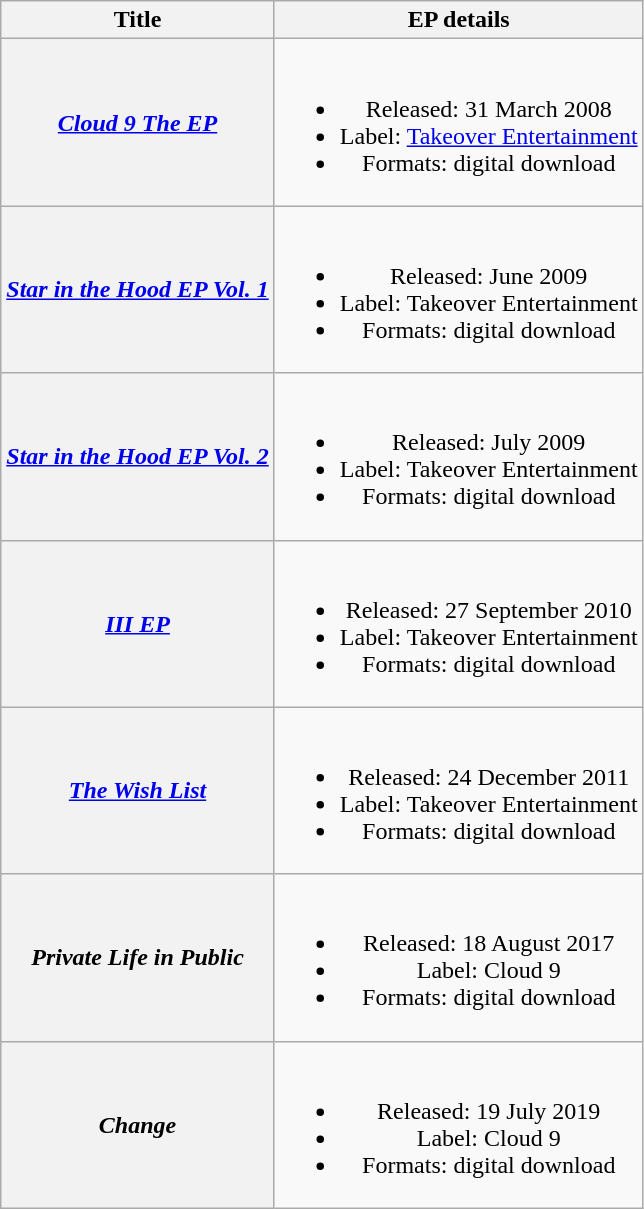<table class="wikitable plainrowheaders" style="text-align:center;">
<tr>
<th scope="col">Title</th>
<th scope="col">EP details</th>
</tr>
<tr>
<th scope="row"><em><a href='#'>Cloud 9 The EP</a></em></th>
<td><br><ul><li>Released: 31 March 2008 </li><li>Label: <a href='#'>Takeover Entertainment</a></li><li>Formats: digital download</li></ul></td>
</tr>
<tr>
<th scope="row"><em><a href='#'>Star in the Hood EP Vol. 1</a></em></th>
<td><br><ul><li>Released: June 2009</li><li>Label: Takeover Entertainment</li><li>Formats: digital download</li></ul></td>
</tr>
<tr>
<th scope="row"><em><a href='#'>Star in the Hood EP Vol. 2</a></em></th>
<td><br><ul><li>Released: July 2009</li><li>Label: Takeover Entertainment</li><li>Formats: digital download</li></ul></td>
</tr>
<tr>
<th scope="row"><em><a href='#'>III EP</a></em></th>
<td><br><ul><li>Released: 27 September 2010</li><li>Label: Takeover Entertainment</li><li>Formats: digital download</li></ul></td>
</tr>
<tr>
<th scope="row"><em><a href='#'>The Wish List</a></em></th>
<td><br><ul><li>Released: 24 December 2011</li><li>Label: Takeover Entertainment</li><li>Formats: digital download</li></ul></td>
</tr>
<tr>
<th scope="row"><em>Private Life in Public</em></th>
<td><br><ul><li>Released: 18 August 2017</li><li>Label: Cloud 9</li><li>Formats: digital download</li></ul></td>
</tr>
<tr>
<th scope="row"><em>Change</em></th>
<td><br><ul><li>Released: 19 July 2019</li><li>Label: Cloud 9</li><li>Formats: digital download</li></ul></td>
</tr>
</table>
